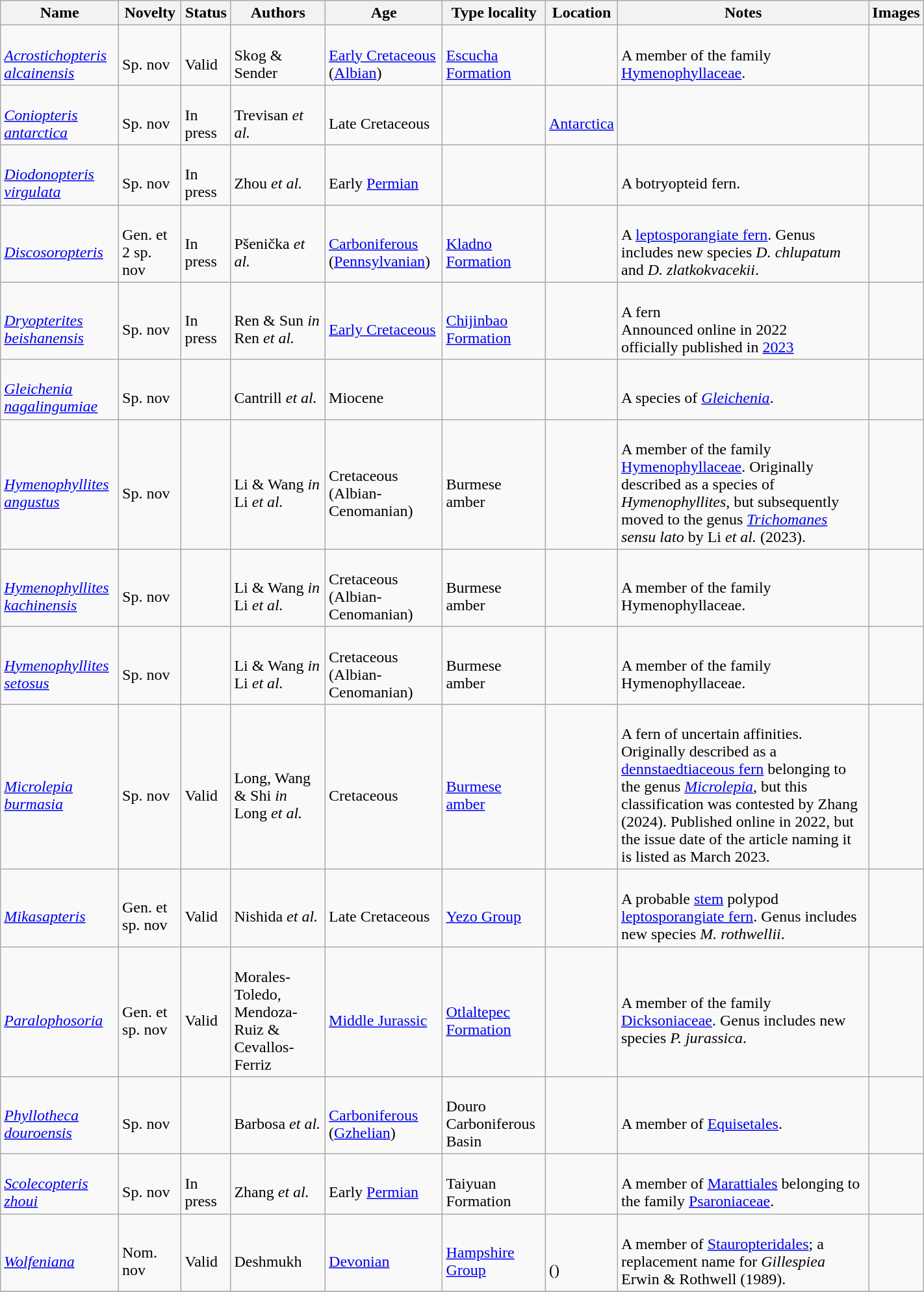<table class="wikitable sortable" align="center" width="75%">
<tr>
<th>Name</th>
<th>Novelty</th>
<th>Status</th>
<th>Authors</th>
<th>Age</th>
<th>Type locality</th>
<th>Location</th>
<th>Notes</th>
<th>Images</th>
</tr>
<tr>
<td><br><em><a href='#'>Acrostichopteris alcainensis</a></em></td>
<td><br>Sp. nov</td>
<td><br>Valid</td>
<td><br>Skog & Sender</td>
<td><br><a href='#'>Early Cretaceous</a> (<a href='#'>Albian</a>)</td>
<td><br><a href='#'>Escucha Formation</a></td>
<td><br></td>
<td><br>A member of the family <a href='#'>Hymenophyllaceae</a>.</td>
<td></td>
</tr>
<tr>
<td><br><em><a href='#'>Coniopteris antarctica</a></em></td>
<td><br>Sp. nov</td>
<td><br>In press</td>
<td><br>Trevisan <em>et al.</em></td>
<td><br>Late Cretaceous</td>
<td></td>
<td><br><a href='#'>Antarctica</a></td>
<td></td>
<td></td>
</tr>
<tr>
<td><br><em><a href='#'>Diodonopteris virgulata</a></em></td>
<td><br>Sp. nov</td>
<td><br>In press</td>
<td><br>Zhou <em>et al.</em></td>
<td><br>Early <a href='#'>Permian</a></td>
<td></td>
<td><br></td>
<td><br>A botryopteid fern.</td>
<td></td>
</tr>
<tr>
<td><br><em><a href='#'>Discosoropteris</a></em></td>
<td><br>Gen. et 2 sp. nov</td>
<td><br>In press</td>
<td><br>Pšenička <em>et al.</em></td>
<td><br><a href='#'>Carboniferous</a> (<a href='#'>Pennsylvanian</a>)</td>
<td><br><a href='#'>Kladno Formation</a></td>
<td><br></td>
<td><br>A <a href='#'>leptosporangiate fern</a>. Genus includes new species <em>D. chlupatum</em> and <em>D. zlatkokvacekii</em>.</td>
<td></td>
</tr>
<tr>
<td><br><em><a href='#'>Dryopterites beishanensis</a></em></td>
<td><br>Sp. nov</td>
<td><br>In press</td>
<td><br>Ren & Sun <em>in</em> Ren <em>et al.</em></td>
<td><br><a href='#'>Early Cretaceous</a></td>
<td><br><a href='#'>Chijinbao Formation</a></td>
<td><br></td>
<td><br>A fern<br>Announced online in 2022<br>officially published in <a href='#'>2023</a></td>
<td></td>
</tr>
<tr>
<td><br><em><a href='#'>Gleichenia nagalingumiae</a></em></td>
<td><br>Sp. nov</td>
<td></td>
<td><br>Cantrill <em>et al.</em></td>
<td><br>Miocene</td>
<td></td>
<td><br></td>
<td><br>A species of <em><a href='#'>Gleichenia</a></em>.</td>
<td></td>
</tr>
<tr>
<td><br><em><a href='#'>Hymenophyllites angustus</a></em></td>
<td><br>Sp. nov</td>
<td></td>
<td><br>Li & Wang <em>in</em> Li <em>et al.</em></td>
<td><br>Cretaceous (Albian-Cenomanian)</td>
<td><br>Burmese amber</td>
<td><br></td>
<td><br>A member of the family <a href='#'>Hymenophyllaceae</a>. Originally described as a species of <em>Hymenophyllites</em>, but subsequently moved to the genus <em><a href='#'>Trichomanes</a></em> <em>sensu lato</em> by Li <em>et al.</em> (2023).</td>
<td></td>
</tr>
<tr>
<td><br><em><a href='#'>Hymenophyllites kachinensis</a></em></td>
<td><br>Sp. nov</td>
<td></td>
<td><br>Li & Wang <em>in</em> Li <em>et al.</em></td>
<td><br>Cretaceous (Albian-Cenomanian)</td>
<td><br>Burmese amber</td>
<td><br></td>
<td><br>A member of the family Hymenophyllaceae.</td>
<td></td>
</tr>
<tr>
<td><br><em><a href='#'>Hymenophyllites setosus</a></em></td>
<td><br>Sp. nov</td>
<td></td>
<td><br>Li & Wang <em>in</em> Li <em>et al.</em></td>
<td><br>Cretaceous (Albian-Cenomanian)</td>
<td><br>Burmese amber</td>
<td><br></td>
<td><br>A member of the family Hymenophyllaceae.</td>
<td></td>
</tr>
<tr>
<td><br><em><a href='#'>Microlepia burmasia</a></em></td>
<td><br>Sp. nov</td>
<td><br>Valid</td>
<td><br>Long, Wang & Shi <em>in</em> Long <em>et al.</em></td>
<td><br>Cretaceous</td>
<td><br><a href='#'>Burmese amber</a></td>
<td><br></td>
<td><br>A fern of uncertain affinities. Originally described as a <a href='#'>dennstaedtiaceous fern</a> belonging to the genus <em><a href='#'>Microlepia</a></em>, but this classification was contested by Zhang (2024). Published online in 2022, but the issue date of the article naming it is listed as March 2023.</td>
<td></td>
</tr>
<tr>
<td><br><em><a href='#'>Mikasapteris</a></em></td>
<td><br>Gen. et sp. nov</td>
<td><br>Valid</td>
<td><br>Nishida <em>et al.</em></td>
<td><br>Late Cretaceous</td>
<td><br><a href='#'>Yezo Group</a></td>
<td><br></td>
<td><br>A probable <a href='#'>stem</a> polypod <a href='#'>leptosporangiate fern</a>. Genus includes new species <em>M. rothwellii</em>.</td>
<td></td>
</tr>
<tr>
<td><br><em><a href='#'>Paralophosoria</a></em></td>
<td><br>Gen. et sp. nov</td>
<td><br>Valid</td>
<td><br>Morales-Toledo, Mendoza-Ruiz & Cevallos-Ferriz</td>
<td><br><a href='#'>Middle Jurassic</a></td>
<td><br><a href='#'>Otlaltepec Formation</a></td>
<td><br></td>
<td><br>A member of the family <a href='#'>Dicksoniaceae</a>. Genus includes new species <em>P. jurassica</em>.</td>
<td></td>
</tr>
<tr>
<td><br><em><a href='#'>Phyllotheca douroensis</a></em></td>
<td><br>Sp. nov</td>
<td></td>
<td><br>Barbosa <em>et al.</em></td>
<td><br><a href='#'>Carboniferous</a> (<a href='#'>Gzhelian</a>)</td>
<td><br>Douro Carboniferous Basin</td>
<td><br></td>
<td><br>A member of <a href='#'>Equisetales</a>.</td>
<td></td>
</tr>
<tr>
<td><br><em><a href='#'>Scolecopteris zhoui</a></em></td>
<td><br>Sp. nov</td>
<td><br>In press</td>
<td><br>Zhang <em>et al.</em></td>
<td><br>Early <a href='#'>Permian</a></td>
<td><br>Taiyuan Formation</td>
<td><br></td>
<td><br>A member of <a href='#'>Marattiales</a> belonging to the family <a href='#'>Psaroniaceae</a>.</td>
<td></td>
</tr>
<tr>
<td><br><em><a href='#'>Wolfeniana</a></em></td>
<td><br>Nom. nov</td>
<td><br>Valid</td>
<td><br>Deshmukh</td>
<td><br><a href='#'>Devonian</a></td>
<td><br><a href='#'>Hampshire Group</a></td>
<td><br><br>()</td>
<td><br>A member of <a href='#'>Stauropteridales</a>; a replacement name for <em>Gillespiea</em> Erwin & Rothwell (1989).</td>
<td></td>
</tr>
<tr>
</tr>
</table>
